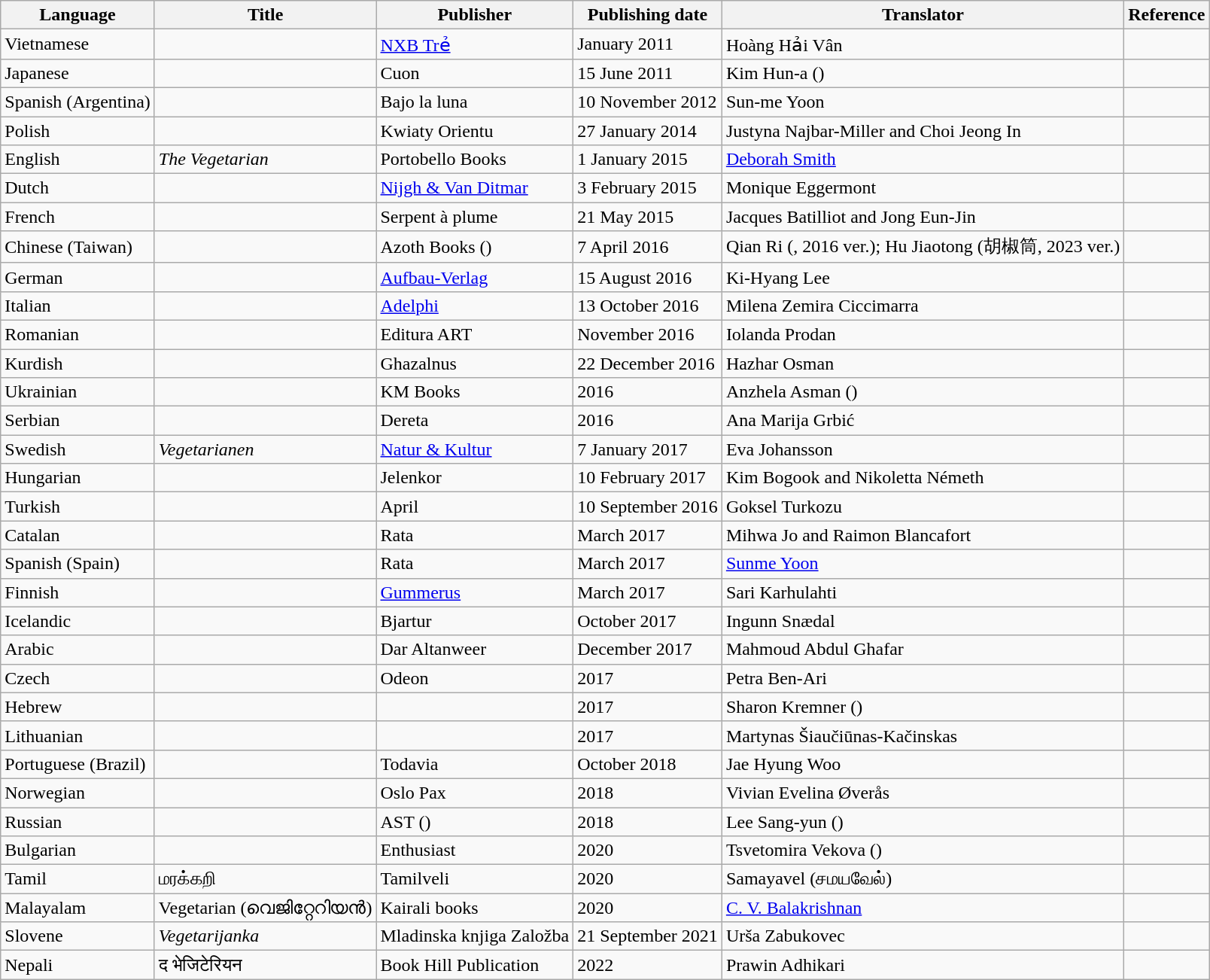<table class="wikitable sortable">
<tr>
<th>Language</th>
<th>Title</th>
<th>Publisher</th>
<th>Publishing date</th>
<th>Translator</th>
<th>Reference</th>
</tr>
<tr>
<td>Vietnamese</td>
<td></td>
<td><a href='#'>NXB Trẻ</a></td>
<td>January 2011</td>
<td>Hoàng Hải Vân</td>
<td></td>
</tr>
<tr>
<td>Japanese</td>
<td></td>
<td>Cuon</td>
<td>15 June 2011</td>
<td>Kim Hun-a ()</td>
<td></td>
</tr>
<tr>
<td>Spanish (Argentina)</td>
<td></td>
<td>Bajo la luna</td>
<td>10 November 2012</td>
<td>Sun-me Yoon</td>
<td></td>
</tr>
<tr>
<td>Polish</td>
<td></td>
<td>Kwiaty Orientu</td>
<td>27 January 2014</td>
<td>Justyna Najbar-Miller and Choi Jeong In</td>
<td></td>
</tr>
<tr>
<td>English</td>
<td><em>The Vegetarian</em></td>
<td>Portobello Books</td>
<td>1 January 2015</td>
<td><a href='#'>Deborah Smith</a></td>
<td></td>
</tr>
<tr>
<td>Dutch</td>
<td></td>
<td><a href='#'>Nijgh & Van Ditmar</a></td>
<td>3 February 2015</td>
<td>Monique Eggermont</td>
<td></td>
</tr>
<tr>
<td>French</td>
<td></td>
<td>Serpent à plume</td>
<td>21 May 2015</td>
<td>Jacques Batilliot and Jong Eun-Jin</td>
<td></td>
</tr>
<tr>
<td>Chinese (Taiwan)</td>
<td></td>
<td>Azoth Books ()</td>
<td>7 April 2016</td>
<td>Qian Ri (, 2016 ver.); Hu Jiaotong (胡椒筒, 2023 ver.)</td>
<td></td>
</tr>
<tr>
<td>German</td>
<td></td>
<td><a href='#'>Aufbau-Verlag</a></td>
<td>15 August 2016</td>
<td>Ki-Hyang Lee</td>
<td></td>
</tr>
<tr>
<td>Italian</td>
<td></td>
<td><a href='#'>Adelphi</a></td>
<td>13 October 2016</td>
<td>Milena Zemira Ciccimarra</td>
<td></td>
</tr>
<tr>
<td>Romanian</td>
<td></td>
<td>Editura ART</td>
<td>November 2016</td>
<td>Iolanda Prodan</td>
<td></td>
</tr>
<tr>
<td>Kurdish</td>
<td></td>
<td>Ghazalnus</td>
<td>22 December 2016</td>
<td>Hazhar Osman</td>
<td></td>
</tr>
<tr>
<td>Ukrainian</td>
<td></td>
<td>KM Books </td>
<td>2016</td>
<td>Anzhela Asman ()</td>
<td></td>
</tr>
<tr>
<td>Serbian</td>
<td></td>
<td>Dereta</td>
<td>2016</td>
<td>Ana Marija Grbić</td>
<td></td>
</tr>
<tr>
<td>Swedish</td>
<td><em>Vegetarianen</em></td>
<td><a href='#'>Natur & Kultur</a></td>
<td>7 January 2017</td>
<td>Eva Johansson</td>
<td></td>
</tr>
<tr>
<td>Hungarian</td>
<td></td>
<td>Jelenkor</td>
<td>10 February 2017</td>
<td>Kim Bogook and Nikoletta Németh</td>
<td></td>
</tr>
<tr>
<td>Turkish</td>
<td></td>
<td>April</td>
<td>10 September 2016</td>
<td>Goksel Turkozu</td>
<td></td>
</tr>
<tr>
<td>Catalan</td>
<td></td>
<td>Rata</td>
<td>March 2017</td>
<td>Mihwa Jo and Raimon Blancafort</td>
<td></td>
</tr>
<tr>
<td>Spanish (Spain)</td>
<td></td>
<td>Rata</td>
<td>March 2017</td>
<td><a href='#'>Sunme Yoon</a></td>
<td></td>
</tr>
<tr>
<td>Finnish</td>
<td></td>
<td><a href='#'>Gummerus</a></td>
<td>March 2017</td>
<td>Sari Karhulahti</td>
<td></td>
</tr>
<tr>
<td>Icelandic</td>
<td></td>
<td>Bjartur</td>
<td>October 2017</td>
<td>Ingunn Snædal</td>
<td></td>
</tr>
<tr>
<td>Arabic</td>
<td></td>
<td>Dar Altanweer</td>
<td>December 2017</td>
<td>Mahmoud Abdul Ghafar</td>
<td></td>
</tr>
<tr>
<td>Czech</td>
<td></td>
<td>Odeon</td>
<td>2017</td>
<td>Petra Ben-Ari</td>
<td></td>
</tr>
<tr>
<td>Hebrew</td>
<td></td>
<td></td>
<td>2017</td>
<td>Sharon Kremner ()</td>
<td></td>
</tr>
<tr>
<td>Lithuanian</td>
<td></td>
<td></td>
<td>2017</td>
<td>Martynas Šiaučiūnas-Kačinskas</td>
<td></td>
</tr>
<tr>
<td>Portuguese (Brazil)</td>
<td></td>
<td>Todavia</td>
<td>October 2018</td>
<td>Jae Hyung Woo</td>
<td></td>
</tr>
<tr>
<td>Norwegian</td>
<td></td>
<td>Oslo Pax</td>
<td>2018</td>
<td>Vivian Evelina Øverås</td>
<td></td>
</tr>
<tr>
<td>Russian</td>
<td></td>
<td>AST ()</td>
<td>2018</td>
<td>Lee Sang-yun ()</td>
<td></td>
</tr>
<tr>
<td>Bulgarian</td>
<td></td>
<td>Enthusiast</td>
<td>2020</td>
<td>Tsvetomira Vekova ()</td>
<td></td>
</tr>
<tr>
<td>Tamil</td>
<td>மரக்கறி</td>
<td>Tamilveli</td>
<td>2020</td>
<td>Samayavel (சமயவேல்)</td>
<td></td>
</tr>
<tr>
<td>Malayalam</td>
<td>Vegetarian (വെജിറ്റേറിയൻ)</td>
<td>Kairali books</td>
<td>2020</td>
<td><a href='#'>C. V. Balakrishnan</a></td>
<td></td>
</tr>
<tr>
<td>Slovene</td>
<td><em>Vegetarijanka</em></td>
<td>Mladinska knjiga Založba</td>
<td>21 September 2021</td>
<td>Urša Zabukovec</td>
<td></td>
</tr>
<tr>
<td>Nepali</td>
<td>द भेजिटेरियन</td>
<td>Book Hill Publication</td>
<td>2022</td>
<td>Prawin Adhikari</td>
<td></td>
</tr>
</table>
